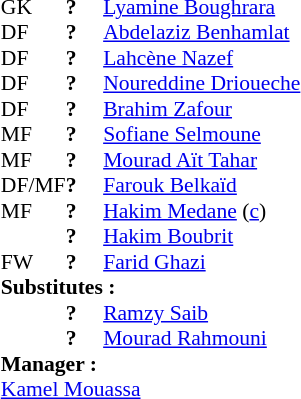<table style="font-size: 90%" cellspacing="0" cellpadding="0" align="center">
<tr>
<td colspan="4"></td>
</tr>
<tr>
<th width="25"></th>
<th width="25"></th>
<th width="200"></th>
<th></th>
</tr>
<tr>
<td>GK</td>
<td><strong>?</strong></td>
<td> <a href='#'>Lyamine Boughrara</a></td>
</tr>
<tr>
<td>DF</td>
<td><strong>?</strong></td>
<td> <a href='#'>Abdelaziz Benhamlat</a></td>
<td></td>
</tr>
<tr>
<td>DF</td>
<td><strong>?</strong></td>
<td> <a href='#'>Lahcène Nazef</a></td>
</tr>
<tr>
<td>DF</td>
<td><strong>?</strong></td>
<td> <a href='#'>Noureddine Drioueche</a></td>
<td></td>
</tr>
<tr>
<td>DF</td>
<td><strong>?</strong></td>
<td> <a href='#'>Brahim Zafour</a></td>
</tr>
<tr>
<td>MF</td>
<td><strong>?</strong></td>
<td> <a href='#'>Sofiane Selmoune</a></td>
</tr>
<tr>
<td>MF</td>
<td><strong>?</strong></td>
<td> <a href='#'>Mourad Aït Tahar</a></td>
<td></td>
<td></td>
</tr>
<tr>
<td>DF/MF</td>
<td><strong>?</strong></td>
<td> <a href='#'>Farouk Belkaïd</a></td>
<td></td>
</tr>
<tr>
<td>MF</td>
<td><strong>?</strong></td>
<td> <a href='#'>Hakim Medane</a> (<a href='#'>c</a>)</td>
<td></td>
<td></td>
</tr>
<tr>
<td></td>
<td><strong>?</strong></td>
<td> <a href='#'>Hakim Boubrit</a></td>
</tr>
<tr>
<td>FW</td>
<td><strong>?</strong></td>
<td> <a href='#'>Farid Ghazi</a></td>
</tr>
<tr>
<td colspan=3><strong>Substitutes :</strong></td>
</tr>
<tr>
<td></td>
<td><strong>?</strong></td>
<td> <a href='#'>Ramzy Saib</a></td>
<td></td>
<td></td>
</tr>
<tr>
<td></td>
<td><strong>?</strong></td>
<td> <a href='#'>Mourad Rahmouni</a></td>
<td></td>
<td></td>
</tr>
<tr>
<td colspan=3><strong>Manager :</strong></td>
</tr>
<tr>
<td colspan=4> <a href='#'>Kamel Mouassa</a></td>
</tr>
</table>
